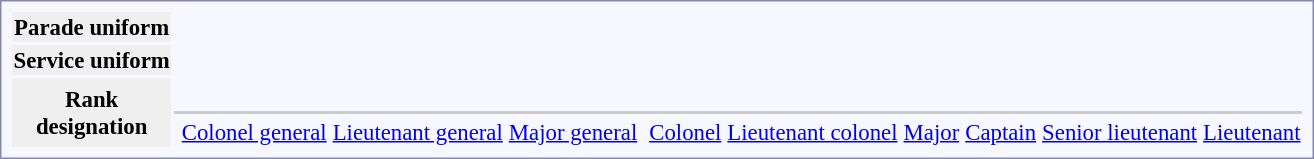<table style="border:1px solid #8888aa; background-color:#f7f8ff; padding:5px; font-size:95%; margin: 0px 12px 12px 0px;">
<tr style="text-align:center;">
<th bgcolor="#efefef">Parade uniform</th>
<td colspan=2 rowspan=3></td>
<td colspan=2></td>
<td colspan=2></td>
<td colspan=2></td>
<td colspan=2 rowspan=3></td>
<td colspan=2></td>
<td colspan=2></td>
<td colspan=2></td>
<td colspan=2></td>
<td colspan=3></td>
<td colspan=3></td>
</tr>
<tr style="text-align:center;">
<th bgcolor="#efefef">Service uniform</th>
<td colspan=2></td>
<td colspan=2></td>
<td colspan=2></td>
<td colspan=2></td>
<td colspan=2></td>
<td colspan=2></td>
<td colspan=2></td>
<td colspan=3></td>
<td colspan=3></td>
</tr>
<tr style="text-align:center;">
<th bgcolor="#efefef" rowspan=3>Rank<br>designation</th>
<td colspan=2><br></td>
<td colspan=2><br></td>
<td colspan=2><br></td>
<td colspan=2><br></td>
<td colspan=2><br></td>
<td colspan=2><br></td>
<td colspan=2><br></td>
<td colspan=3><br></td>
<td colspan=3><br></td>
</tr>
<tr bgcolor="#CCCCCC">
<td colspan=35></td>
</tr>
<tr style="text-align:center;">
<td colspan=2></td>
<td colspan=2><a href='#'>Colonel general</a></td>
<td colspan=2><a href='#'>Lieutenant general</a></td>
<td colspan=2><a href='#'>Major general</a></td>
<td colspan=2></td>
<td colspan=2><a href='#'>Colonel</a></td>
<td colspan=2><a href='#'>Lieutenant colonel</a></td>
<td colspan=2><a href='#'>Major</a></td>
<td colspan=2><a href='#'>Captain</a></td>
<td colspan=3><a href='#'>Senior lieutenant</a></td>
<td colspan=3><a href='#'>Lieutenant</a></td>
</tr>
</table>
